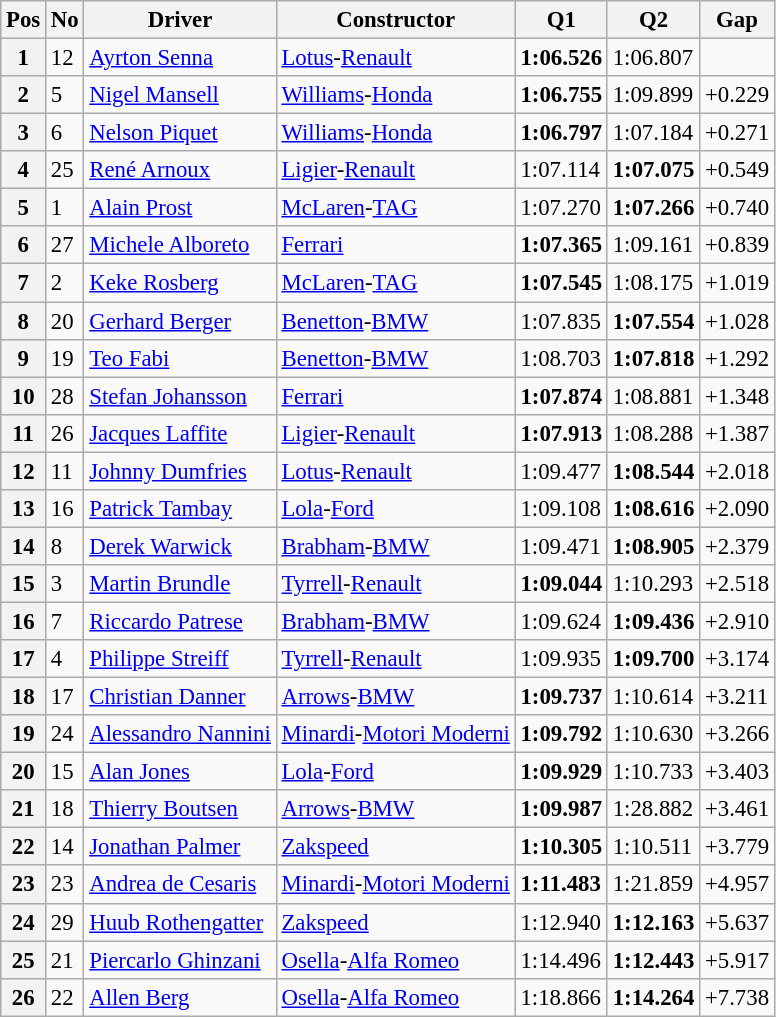<table class="wikitable sortable" style="font-size: 95%;">
<tr>
<th>Pos</th>
<th>No</th>
<th>Driver</th>
<th>Constructor</th>
<th>Q1</th>
<th>Q2</th>
<th>Gap</th>
</tr>
<tr>
<th>1</th>
<td>12</td>
<td> <a href='#'>Ayrton Senna</a></td>
<td><a href='#'>Lotus</a>-<a href='#'>Renault</a></td>
<td><strong>1:06.526</strong></td>
<td>1:06.807</td>
<td></td>
</tr>
<tr>
<th>2</th>
<td>5</td>
<td> <a href='#'>Nigel Mansell</a></td>
<td><a href='#'>Williams</a>-<a href='#'>Honda</a></td>
<td><strong>1:06.755</strong></td>
<td>1:09.899</td>
<td>+0.229</td>
</tr>
<tr>
<th>3</th>
<td>6</td>
<td> <a href='#'>Nelson Piquet</a></td>
<td><a href='#'>Williams</a>-<a href='#'>Honda</a></td>
<td><strong>1:06.797</strong></td>
<td>1:07.184</td>
<td>+0.271</td>
</tr>
<tr>
<th>4</th>
<td>25</td>
<td> <a href='#'>René Arnoux</a></td>
<td><a href='#'>Ligier</a>-<a href='#'>Renault</a></td>
<td>1:07.114</td>
<td><strong>1:07.075</strong></td>
<td>+0.549</td>
</tr>
<tr>
<th>5</th>
<td>1</td>
<td> <a href='#'>Alain Prost</a></td>
<td><a href='#'>McLaren</a>-<a href='#'>TAG</a></td>
<td>1:07.270</td>
<td><strong>1:07.266</strong></td>
<td>+0.740</td>
</tr>
<tr>
<th>6</th>
<td>27</td>
<td> <a href='#'>Michele Alboreto</a></td>
<td><a href='#'>Ferrari</a></td>
<td><strong>1:07.365</strong></td>
<td>1:09.161</td>
<td>+0.839</td>
</tr>
<tr>
<th>7</th>
<td>2</td>
<td> <a href='#'>Keke Rosberg</a></td>
<td><a href='#'>McLaren</a>-<a href='#'>TAG</a></td>
<td><strong>1:07.545</strong></td>
<td>1:08.175</td>
<td>+1.019</td>
</tr>
<tr>
<th>8</th>
<td>20</td>
<td> <a href='#'>Gerhard Berger</a></td>
<td><a href='#'>Benetton</a>-<a href='#'>BMW</a></td>
<td>1:07.835</td>
<td><strong>1:07.554</strong></td>
<td>+1.028</td>
</tr>
<tr>
<th>9</th>
<td>19</td>
<td> <a href='#'>Teo Fabi</a></td>
<td><a href='#'>Benetton</a>-<a href='#'>BMW</a></td>
<td>1:08.703</td>
<td><strong>1:07.818</strong></td>
<td>+1.292</td>
</tr>
<tr>
<th>10</th>
<td>28</td>
<td> <a href='#'>Stefan Johansson</a></td>
<td><a href='#'>Ferrari</a></td>
<td><strong>1:07.874</strong></td>
<td>1:08.881</td>
<td>+1.348</td>
</tr>
<tr>
<th>11</th>
<td>26</td>
<td> <a href='#'>Jacques Laffite</a></td>
<td><a href='#'>Ligier</a>-<a href='#'>Renault</a></td>
<td><strong>1:07.913</strong></td>
<td>1:08.288</td>
<td>+1.387</td>
</tr>
<tr>
<th>12</th>
<td>11</td>
<td> <a href='#'>Johnny Dumfries</a></td>
<td><a href='#'>Lotus</a>-<a href='#'>Renault</a></td>
<td>1:09.477</td>
<td><strong>1:08.544</strong></td>
<td>+2.018</td>
</tr>
<tr>
<th>13</th>
<td>16</td>
<td> <a href='#'>Patrick Tambay</a></td>
<td><a href='#'>Lola</a>-<a href='#'>Ford</a></td>
<td>1:09.108</td>
<td><strong>1:08.616</strong></td>
<td>+2.090</td>
</tr>
<tr>
<th>14</th>
<td>8</td>
<td> <a href='#'>Derek Warwick</a></td>
<td><a href='#'>Brabham</a>-<a href='#'>BMW</a></td>
<td>1:09.471</td>
<td><strong>1:08.905</strong></td>
<td>+2.379</td>
</tr>
<tr>
<th>15</th>
<td>3</td>
<td> <a href='#'>Martin Brundle</a></td>
<td><a href='#'>Tyrrell</a>-<a href='#'>Renault</a></td>
<td><strong>1:09.044</strong></td>
<td>1:10.293</td>
<td>+2.518</td>
</tr>
<tr>
<th>16</th>
<td>7</td>
<td> <a href='#'>Riccardo Patrese</a></td>
<td><a href='#'>Brabham</a>-<a href='#'>BMW</a></td>
<td>1:09.624</td>
<td><strong>1:09.436</strong></td>
<td>+2.910</td>
</tr>
<tr>
<th>17</th>
<td>4</td>
<td> <a href='#'>Philippe Streiff</a></td>
<td><a href='#'>Tyrrell</a>-<a href='#'>Renault</a></td>
<td>1:09.935</td>
<td><strong>1:09.700</strong></td>
<td>+3.174</td>
</tr>
<tr>
<th>18</th>
<td>17</td>
<td> <a href='#'>Christian Danner</a></td>
<td><a href='#'>Arrows</a>-<a href='#'>BMW</a></td>
<td><strong>1:09.737</strong></td>
<td>1:10.614</td>
<td>+3.211</td>
</tr>
<tr>
<th>19</th>
<td>24</td>
<td> <a href='#'>Alessandro Nannini</a></td>
<td><a href='#'>Minardi</a>-<a href='#'>Motori Moderni</a></td>
<td><strong>1:09.792</strong></td>
<td>1:10.630</td>
<td>+3.266</td>
</tr>
<tr>
<th>20</th>
<td>15</td>
<td> <a href='#'>Alan Jones</a></td>
<td><a href='#'>Lola</a>-<a href='#'>Ford</a></td>
<td><strong>1:09.929</strong></td>
<td>1:10.733</td>
<td>+3.403</td>
</tr>
<tr>
<th>21</th>
<td>18</td>
<td> <a href='#'>Thierry Boutsen</a></td>
<td><a href='#'>Arrows</a>-<a href='#'>BMW</a></td>
<td><strong>1:09.987</strong></td>
<td>1:28.882</td>
<td>+3.461</td>
</tr>
<tr>
<th>22</th>
<td>14</td>
<td> <a href='#'>Jonathan Palmer</a></td>
<td><a href='#'>Zakspeed</a></td>
<td><strong>1:10.305</strong></td>
<td>1:10.511</td>
<td>+3.779</td>
</tr>
<tr>
<th>23</th>
<td>23</td>
<td> <a href='#'>Andrea de Cesaris</a></td>
<td><a href='#'>Minardi</a>-<a href='#'>Motori Moderni</a></td>
<td><strong>1:11.483</strong></td>
<td>1:21.859</td>
<td>+4.957</td>
</tr>
<tr>
<th>24</th>
<td>29</td>
<td> <a href='#'>Huub Rothengatter</a></td>
<td><a href='#'>Zakspeed</a></td>
<td>1:12.940</td>
<td><strong>1:12.163</strong></td>
<td>+5.637</td>
</tr>
<tr>
<th>25</th>
<td>21</td>
<td> <a href='#'>Piercarlo Ghinzani</a></td>
<td><a href='#'>Osella</a>-<a href='#'>Alfa Romeo</a></td>
<td>1:14.496</td>
<td><strong>1:12.443</strong></td>
<td>+5.917</td>
</tr>
<tr>
<th>26</th>
<td>22</td>
<td> <a href='#'>Allen Berg</a></td>
<td><a href='#'>Osella</a>-<a href='#'>Alfa Romeo</a></td>
<td>1:18.866</td>
<td><strong>1:14.264</strong></td>
<td>+7.738</td>
</tr>
</table>
